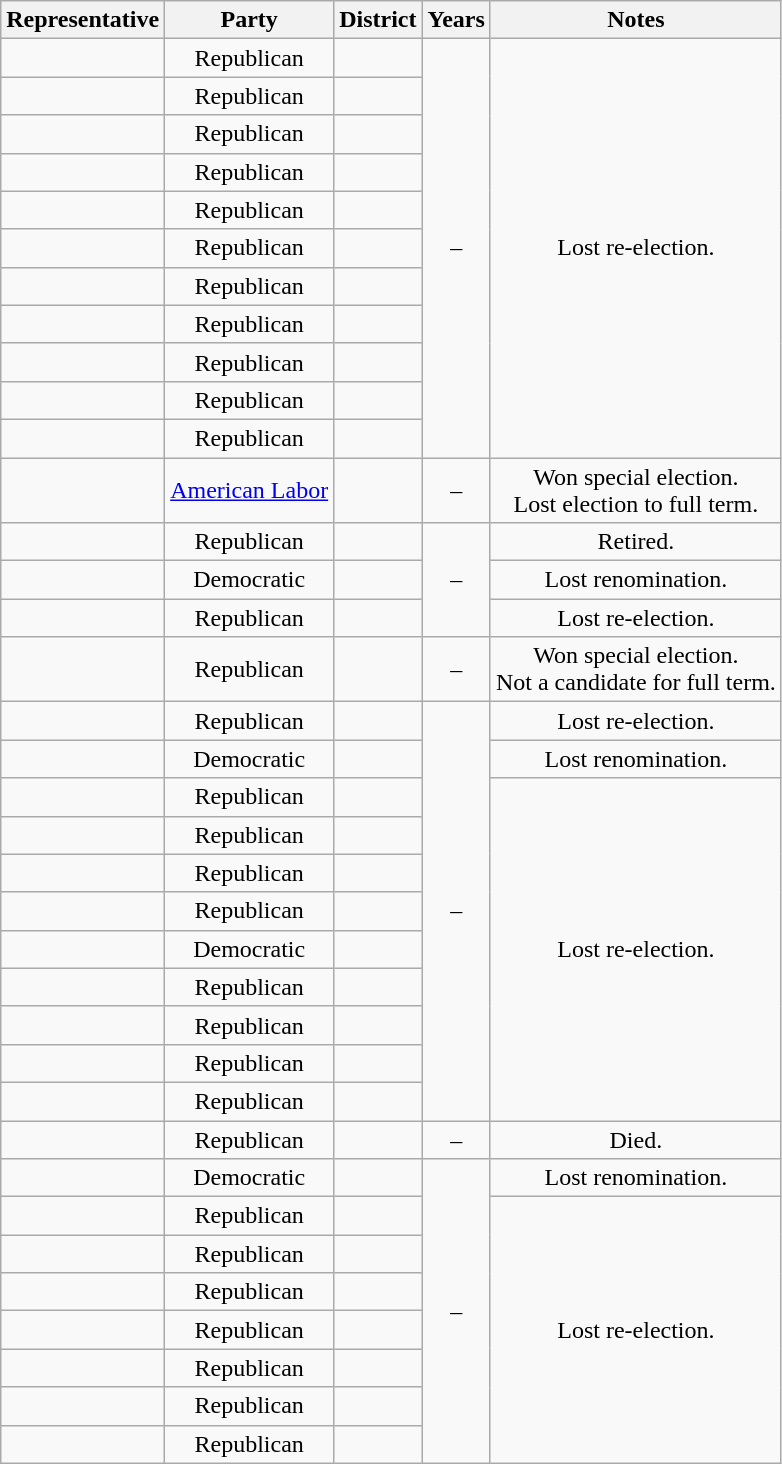<table class="wikitable sortable" style="text-align:center">
<tr valign=bottom>
<th>Representative</th>
<th>Party</th>
<th>District</th>
<th>Years</th>
<th>Notes</th>
</tr>
<tr>
<td align=left></td>
<td>Republican</td>
<td></td>
<td rowspan="11" nowrap=""> –<br></td>
<td rowspan="11">Lost re-election.</td>
</tr>
<tr>
<td align=left></td>
<td>Republican</td>
<td></td>
</tr>
<tr>
<td align=left></td>
<td>Republican</td>
<td></td>
</tr>
<tr>
<td align=left></td>
<td>Republican</td>
<td></td>
</tr>
<tr>
<td align=left></td>
<td>Republican</td>
<td></td>
</tr>
<tr>
<td align=left></td>
<td>Republican</td>
<td></td>
</tr>
<tr>
<td align=left></td>
<td>Republican</td>
<td></td>
</tr>
<tr>
<td align=left></td>
<td>Republican</td>
<td></td>
</tr>
<tr>
<td align=left></td>
<td>Republican</td>
<td></td>
</tr>
<tr>
<td align=left></td>
<td>Republican</td>
<td></td>
</tr>
<tr>
<td align=left></td>
<td>Republican</td>
<td></td>
</tr>
<tr>
<td align=left></td>
<td><a href='#'>American Labor</a></td>
<td></td>
<td nowrap> –<br></td>
<td>Won special election.<br>Lost election to full term.</td>
</tr>
<tr>
<td align=left></td>
<td>Republican</td>
<td></td>
<td rowspan="3" nowrap=""> –<br></td>
<td>Retired.</td>
</tr>
<tr>
<td align=left></td>
<td>Democratic</td>
<td></td>
<td>Lost renomination.</td>
</tr>
<tr>
<td align=left></td>
<td>Republican</td>
<td></td>
<td>Lost re-election.</td>
</tr>
<tr>
<td align=left></td>
<td>Republican</td>
<td></td>
<td nowrap> –<br></td>
<td>Won special election.<br>Not a candidate for full term.</td>
</tr>
<tr>
<td align=left></td>
<td>Republican</td>
<td></td>
<td rowspan="11" nowrap=""> –<br></td>
<td>Lost re-election.</td>
</tr>
<tr>
<td align=left></td>
<td>Democratic</td>
<td></td>
<td>Lost renomination.</td>
</tr>
<tr>
<td align=left></td>
<td>Republican</td>
<td></td>
<td rowspan="9">Lost re-election.</td>
</tr>
<tr>
<td align=left></td>
<td>Republican</td>
<td></td>
</tr>
<tr>
<td align=left></td>
<td>Republican</td>
<td></td>
</tr>
<tr>
<td align=left></td>
<td>Republican</td>
<td></td>
</tr>
<tr>
<td align=left></td>
<td>Democratic</td>
<td></td>
</tr>
<tr>
<td align=left></td>
<td>Republican</td>
<td></td>
</tr>
<tr>
<td align=left></td>
<td>Republican</td>
<td></td>
</tr>
<tr>
<td align=left></td>
<td>Republican</td>
<td></td>
</tr>
<tr>
<td align=left></td>
<td>Republican</td>
<td></td>
</tr>
<tr>
<td align=left></td>
<td>Republican</td>
<td></td>
<td nowrap> –<br></td>
<td>Died.</td>
</tr>
<tr>
<td align=left></td>
<td>Democratic</td>
<td></td>
<td rowspan="8" nowrap=""> –<br></td>
<td>Lost renomination.</td>
</tr>
<tr>
<td align=left></td>
<td>Republican</td>
<td></td>
<td rowspan="7">Lost re-election.</td>
</tr>
<tr>
<td align=left></td>
<td>Republican</td>
<td></td>
</tr>
<tr>
<td align=left></td>
<td>Republican</td>
<td></td>
</tr>
<tr>
<td align=left></td>
<td>Republican</td>
<td></td>
</tr>
<tr>
<td align=left></td>
<td>Republican</td>
<td></td>
</tr>
<tr>
<td align=left></td>
<td>Republican</td>
<td></td>
</tr>
<tr>
<td align=left></td>
<td>Republican</td>
<td></td>
</tr>
</table>
